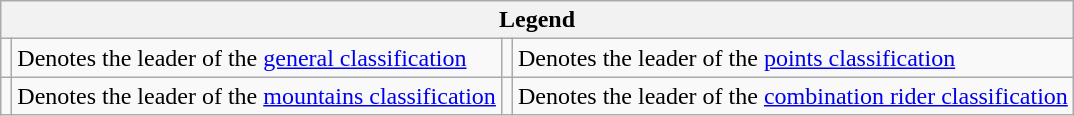<table class="wikitable">
<tr>
<th scope="col" colspan="4">Legend</th>
</tr>
<tr>
<td></td>
<td>Denotes the leader of the <a href='#'>general classification</a></td>
<td></td>
<td>Denotes the leader of the <a href='#'>points classification</a></td>
</tr>
<tr>
<td></td>
<td>Denotes the leader of the <a href='#'>mountains classification</a></td>
<td></td>
<td>Denotes the leader of the <a href='#'>combination rider classification</a></td>
</tr>
</table>
